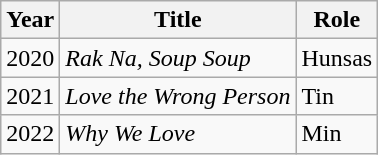<table class="wikitable">
<tr>
<th>Year</th>
<th>Title</th>
<th>Role</th>
</tr>
<tr>
<td>2020</td>
<td><em>Rak Na, Soup Soup</em></td>
<td>Hunsas</td>
</tr>
<tr>
<td>2021</td>
<td><em>Love the Wrong Person</em></td>
<td>Tin</td>
</tr>
<tr>
<td>2022</td>
<td><em>Why We Love</em></td>
<td>Min</td>
</tr>
</table>
